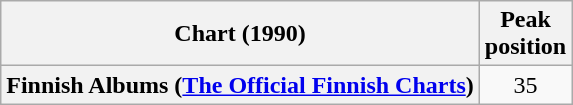<table class="wikitable sortable plainrowheaders">
<tr>
<th>Chart (1990)</th>
<th>Peak<br>position</th>
</tr>
<tr>
<th scope="row">Finnish Albums (<a href='#'>The Official Finnish Charts</a>)</th>
<td align="center">35</td>
</tr>
</table>
